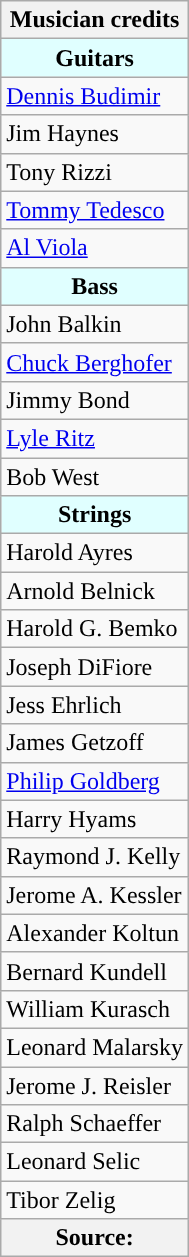<table class="wikitable">
<tr>
<th>Musician credits</th>
</tr>
<tr>
<th style="background-color: #E0FFFF">Guitars</th>
</tr>
<tr>
<td><a href='#'>Dennis Budimir</a></td>
</tr>
<tr>
<td>Jim Haynes</td>
</tr>
<tr>
<td>Tony Rizzi</td>
</tr>
<tr>
<td><a href='#'>Tommy Tedesco</a></td>
</tr>
<tr>
<td><a href='#'>Al Viola</a></td>
</tr>
<tr>
<th style="background-color: #E0FFFF">Bass</th>
</tr>
<tr>
<td>John Balkin</td>
</tr>
<tr>
<td><a href='#'>Chuck Berghofer</a></td>
</tr>
<tr>
<td>Jimmy Bond</td>
</tr>
<tr>
<td><a href='#'>Lyle Ritz</a></td>
</tr>
<tr>
<td>Bob West</td>
</tr>
<tr>
<th style="background-color: #E0FFFF">Strings</th>
</tr>
<tr>
<td>Harold Ayres</td>
</tr>
<tr>
<td>Arnold Belnick</td>
</tr>
<tr>
<td>Harold G. Bemko</td>
</tr>
<tr>
<td>Joseph DiFiore</td>
</tr>
<tr>
<td>Jess Ehrlich</td>
</tr>
<tr>
<td>James Getzoff</td>
</tr>
<tr>
<td><a href='#'>Philip Goldberg</a></td>
</tr>
<tr>
<td>Harry Hyams</td>
</tr>
<tr>
<td>Raymond J. Kelly</td>
</tr>
<tr>
<td>Jerome A. Kessler</td>
</tr>
<tr>
<td>Alexander Koltun</td>
</tr>
<tr>
<td>Bernard Kundell</td>
</tr>
<tr>
<td>William Kurasch</td>
</tr>
<tr>
<td>Leonard Malarsky</td>
</tr>
<tr>
<td>Jerome J. Reisler</td>
</tr>
<tr>
<td>Ralph Schaeffer</td>
</tr>
<tr>
<td>Leonard Selic</td>
</tr>
<tr>
<td>Tibor Zelig</td>
</tr>
<tr>
<th>Source:</th>
</tr>
</table>
